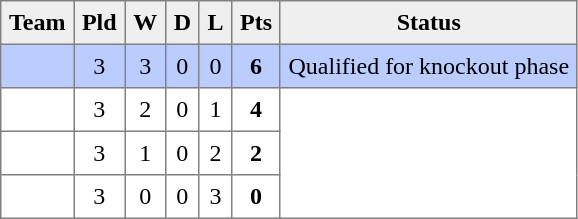<table style=border-collapse:collapse border=1 cellspacing=0 cellpadding=5>
<tr align=center bgcolor=#efefef>
<th>Team</th>
<th>Pld</th>
<th>W</th>
<th>D</th>
<th>L</th>
<th>Pts</th>
<th>Status</th>
</tr>
<tr align=center style="background:#bbccff;">
<td style="text-align:left;"> </td>
<td>3</td>
<td>3</td>
<td>0</td>
<td>0</td>
<td><strong>6</strong></td>
<td rowspan=1>Qualified for knockout phase</td>
</tr>
<tr align=center style="background:#FFFFFF;">
<td style="text-align:left;"> </td>
<td>3</td>
<td>2</td>
<td>0</td>
<td>1</td>
<td><strong>4</strong></td>
<td rowspan=3></td>
</tr>
<tr align=center style="background:#FFFFFF;">
<td style="text-align:left;"> </td>
<td>3</td>
<td>1</td>
<td>0</td>
<td>2</td>
<td><strong>2</strong></td>
</tr>
<tr align=center style="background:#FFFFFF;">
<td style="text-align:left;"> </td>
<td>3</td>
<td>0</td>
<td>0</td>
<td>3</td>
<td><strong>0</strong></td>
</tr>
</table>
